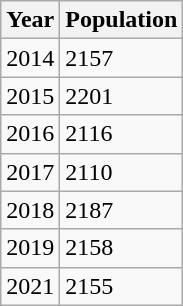<table class="wikitable">
<tr>
<th>Year</th>
<th>Population</th>
</tr>
<tr>
<td>2014</td>
<td>2157</td>
</tr>
<tr>
<td>2015</td>
<td>2201</td>
</tr>
<tr>
<td>2016</td>
<td>2116</td>
</tr>
<tr>
<td>2017</td>
<td>2110</td>
</tr>
<tr>
<td>2018</td>
<td>2187</td>
</tr>
<tr>
<td>2019</td>
<td>2158</td>
</tr>
<tr>
<td>2021</td>
<td>2155</td>
</tr>
</table>
